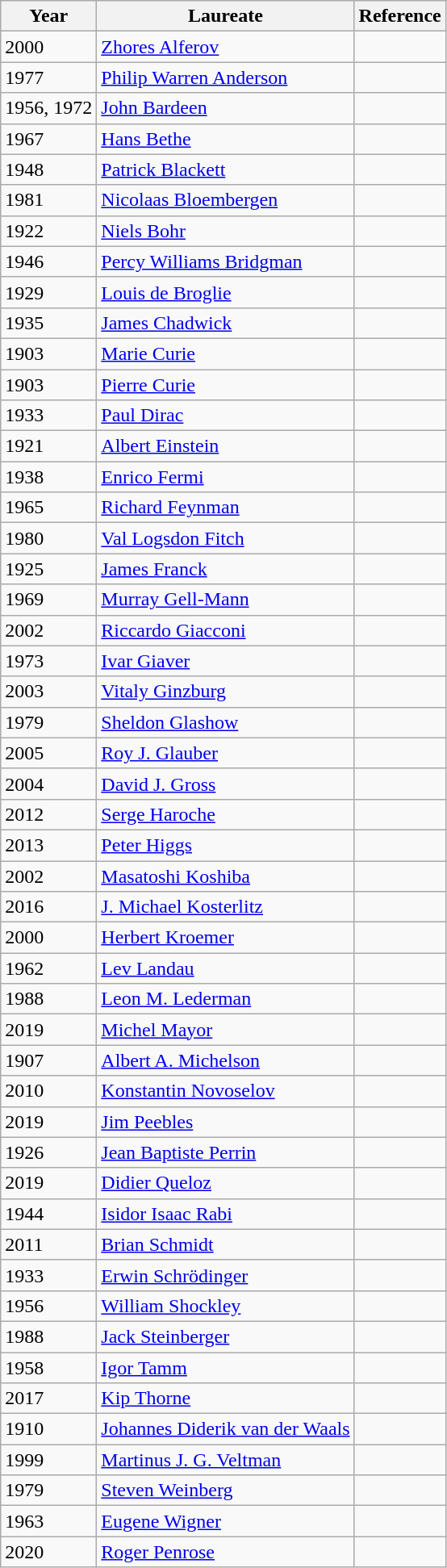<table class="wikitable sortable">
<tr>
<th>Year</th>
<th>Laureate</th>
<th>Reference</th>
</tr>
<tr>
<td>2000</td>
<td><a href='#'>Zhores Alferov</a></td>
<td></td>
</tr>
<tr>
<td>1977</td>
<td><a href='#'>Philip Warren Anderson</a></td>
<td></td>
</tr>
<tr>
<td>1956, 1972</td>
<td><a href='#'>John Bardeen</a></td>
<td></td>
</tr>
<tr>
<td>1967</td>
<td><a href='#'>Hans Bethe</a></td>
<td></td>
</tr>
<tr>
<td>1948</td>
<td><a href='#'>Patrick Blackett</a></td>
<td></td>
</tr>
<tr>
<td>1981</td>
<td><a href='#'>Nicolaas Bloembergen</a></td>
<td></td>
</tr>
<tr>
<td>1922</td>
<td><a href='#'>Niels Bohr</a></td>
<td></td>
</tr>
<tr>
<td>1946</td>
<td><a href='#'>Percy Williams Bridgman</a></td>
<td></td>
</tr>
<tr>
<td>1929</td>
<td><a href='#'>Louis de Broglie</a></td>
<td></td>
</tr>
<tr>
<td>1935</td>
<td><a href='#'>James Chadwick</a></td>
<td></td>
</tr>
<tr>
<td>1903</td>
<td><a href='#'>Marie Curie</a></td>
<td></td>
</tr>
<tr>
<td>1903</td>
<td><a href='#'>Pierre Curie</a></td>
<td></td>
</tr>
<tr>
<td>1933</td>
<td><a href='#'>Paul Dirac</a></td>
<td></td>
</tr>
<tr>
<td>1921</td>
<td><a href='#'>Albert Einstein</a></td>
<td> </td>
</tr>
<tr>
<td>1938</td>
<td><a href='#'>Enrico Fermi</a></td>
<td></td>
</tr>
<tr>
<td>1965</td>
<td><a href='#'>Richard Feynman</a></td>
<td></td>
</tr>
<tr>
<td>1980</td>
<td><a href='#'>Val Logsdon Fitch</a></td>
<td></td>
</tr>
<tr>
<td>1925</td>
<td><a href='#'>James Franck</a></td>
<td></td>
</tr>
<tr>
<td>1969</td>
<td><a href='#'>Murray Gell-Mann</a></td>
<td></td>
</tr>
<tr>
<td>2002</td>
<td><a href='#'>Riccardo Giacconi</a></td>
<td></td>
</tr>
<tr>
<td>1973</td>
<td><a href='#'>Ivar Giaver</a></td>
<td></td>
</tr>
<tr>
<td>2003</td>
<td><a href='#'>Vitaly Ginzburg</a></td>
<td></td>
</tr>
<tr>
<td>1979</td>
<td><a href='#'>Sheldon Glashow</a></td>
<td></td>
</tr>
<tr>
<td>2005</td>
<td><a href='#'>Roy J. Glauber</a></td>
<td></td>
</tr>
<tr>
<td>2004</td>
<td><a href='#'>David J. Gross</a></td>
<td></td>
</tr>
<tr>
<td>2012</td>
<td><a href='#'>Serge Haroche</a></td>
<td></td>
</tr>
<tr>
<td>2013</td>
<td><a href='#'>Peter Higgs</a></td>
<td></td>
</tr>
<tr>
<td>2002</td>
<td><a href='#'>Masatoshi Koshiba</a></td>
<td></td>
</tr>
<tr>
<td>2016</td>
<td><a href='#'>J. Michael Kosterlitz</a></td>
<td></td>
</tr>
<tr>
<td>2000</td>
<td><a href='#'>Herbert Kroemer</a></td>
<td></td>
</tr>
<tr>
<td>1962</td>
<td><a href='#'>Lev Landau</a></td>
<td></td>
</tr>
<tr>
<td>1988</td>
<td><a href='#'>Leon M. Lederman</a></td>
<td></td>
</tr>
<tr>
<td>2019</td>
<td><a href='#'>Michel Mayor</a></td>
<td></td>
</tr>
<tr>
<td>1907</td>
<td><a href='#'>Albert A. Michelson</a></td>
<td></td>
</tr>
<tr>
<td>2010</td>
<td><a href='#'>Konstantin Novoselov</a></td>
<td></td>
</tr>
<tr>
<td>2019</td>
<td><a href='#'>Jim Peebles</a></td>
<td></td>
</tr>
<tr>
<td>1926</td>
<td><a href='#'>Jean Baptiste Perrin</a></td>
<td></td>
</tr>
<tr>
<td>2019</td>
<td><a href='#'>Didier Queloz</a></td>
<td></td>
</tr>
<tr>
<td>1944</td>
<td><a href='#'>Isidor Isaac Rabi</a></td>
<td></td>
</tr>
<tr>
<td>2011</td>
<td><a href='#'>Brian Schmidt</a></td>
<td></td>
</tr>
<tr>
<td>1933</td>
<td><a href='#'>Erwin Schrödinger</a></td>
<td></td>
</tr>
<tr>
<td>1956</td>
<td><a href='#'>William Shockley</a></td>
<td></td>
</tr>
<tr>
<td>1988</td>
<td><a href='#'>Jack Steinberger</a></td>
<td></td>
</tr>
<tr>
<td>1958</td>
<td><a href='#'>Igor Tamm</a></td>
<td></td>
</tr>
<tr>
<td>2017</td>
<td><a href='#'>Kip Thorne</a></td>
<td></td>
</tr>
<tr>
<td>1910</td>
<td><a href='#'>Johannes Diderik van der Waals</a></td>
<td></td>
</tr>
<tr>
<td>1999</td>
<td><a href='#'>Martinus J. G. Veltman</a></td>
<td></td>
</tr>
<tr>
<td>1979</td>
<td><a href='#'>Steven Weinberg</a></td>
<td></td>
</tr>
<tr>
<td>1963</td>
<td><a href='#'>Eugene Wigner</a></td>
<td></td>
</tr>
<tr>
<td>2020</td>
<td><a href='#'>Roger Penrose</a></td>
<td></td>
</tr>
</table>
